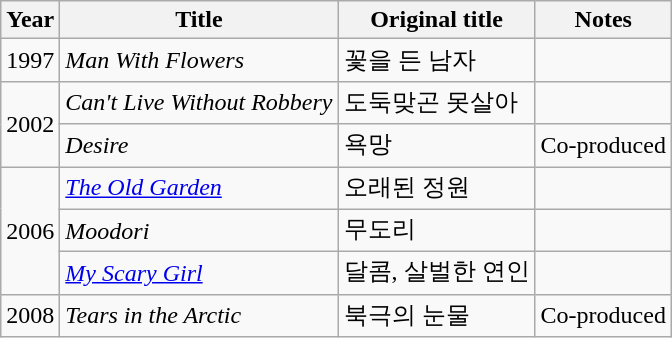<table class="wikitable">
<tr>
<th>Year</th>
<th>Title</th>
<th>Original title</th>
<th>Notes</th>
</tr>
<tr>
<td>1997</td>
<td><em>Man With Flowers</em></td>
<td>꽃을 든 남자</td>
<td></td>
</tr>
<tr>
<td rowspan="2">2002</td>
<td><em>Can't Live Without Robbery</em></td>
<td>도둑맞곤 못살아</td>
<td></td>
</tr>
<tr>
<td><em>Desire</em></td>
<td>욕망</td>
<td>Co-produced</td>
</tr>
<tr>
<td rowspan="3">2006</td>
<td><em><a href='#'>The Old Garden</a></em></td>
<td>오래된 정원</td>
<td></td>
</tr>
<tr>
<td><em>Moodori</em></td>
<td>무도리</td>
<td></td>
</tr>
<tr>
<td><em><a href='#'>My Scary Girl</a></em></td>
<td>달콤, 살벌한 연인</td>
<td></td>
</tr>
<tr>
<td>2008</td>
<td><em>Tears in the Arctic</em></td>
<td>북극의 눈물</td>
<td>Co-produced</td>
</tr>
</table>
